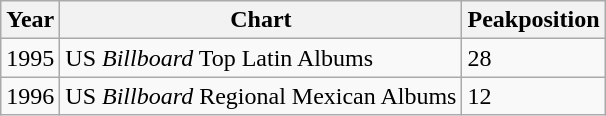<table class="wikitable">
<tr>
<th>Year</th>
<th>Chart</th>
<th>Peakposition</th>
</tr>
<tr>
<td>1995</td>
<td>US <em>Billboard</em> Top Latin Albums</td>
<td>28</td>
</tr>
<tr>
<td>1996</td>
<td>US <em>Billboard</em> Regional Mexican Albums</td>
<td>12</td>
</tr>
</table>
